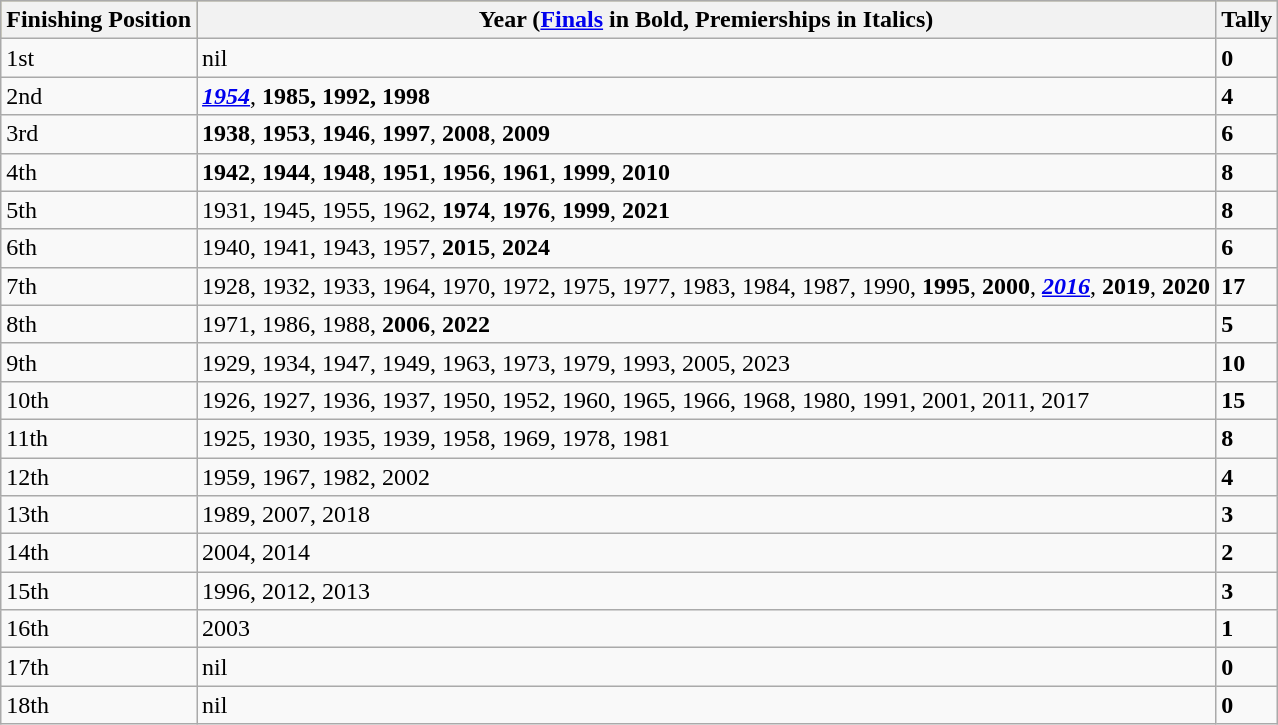<table class="wikitable">
<tr style="background:#bdb76b;">
<th>Finishing Position</th>
<th>Year (<a href='#'>Finals</a> in Bold, Premierships in Italics)</th>
<th>Tally</th>
</tr>
<tr>
<td>1st</td>
<td>nil</td>
<td><strong>0</strong></td>
</tr>
<tr>
<td>2nd</td>
<td><strong><em><a href='#'>1954</a></em></strong>, <strong>1985, 1992, 1998</strong></td>
<td><strong>4</strong></td>
</tr>
<tr>
<td>3rd</td>
<td><strong>1938</strong>, <strong>1953</strong>, <strong>1946</strong>, <strong>1997</strong>, <strong>2008</strong>, <strong>2009</strong></td>
<td><strong>6</strong></td>
</tr>
<tr>
<td>4th</td>
<td><strong>1942</strong>, <strong>1944</strong>, <strong>1948</strong>, <strong>1951</strong>, <strong>1956</strong>, <strong>1961</strong>, <strong>1999</strong>, <strong>2010</strong></td>
<td><strong>8</strong></td>
</tr>
<tr>
<td>5th</td>
<td>1931, 1945, 1955, 1962, <strong>1974</strong>, <strong>1976</strong>, <strong>1999</strong>, <strong>2021</strong></td>
<td><strong>8</strong></td>
</tr>
<tr>
<td>6th</td>
<td>1940, 1941, 1943, 1957, <strong>2015</strong>, <strong>2024</strong></td>
<td><strong>6</strong></td>
</tr>
<tr>
<td>7th</td>
<td>1928, 1932, 1933, 1964, 1970, 1972, 1975, 1977, 1983, 1984, 1987, 1990, <strong>1995</strong>, <strong>2000</strong>, <strong><em><a href='#'>2016</a></em></strong>, <strong>2019</strong>, <strong>2020</strong></td>
<td><strong>17</strong></td>
</tr>
<tr>
<td>8th</td>
<td>1971, 1986, 1988, <strong>2006</strong>, <strong>2022</strong></td>
<td><strong>5</strong></td>
</tr>
<tr>
<td>9th</td>
<td>1929, 1934, 1947, 1949, 1963, 1973, 1979, 1993, 2005, 2023</td>
<td><strong>10</strong></td>
</tr>
<tr>
<td>10th</td>
<td>1926, 1927, 1936, 1937, 1950, 1952, 1960, 1965, 1966, 1968, 1980, 1991, 2001, 2011, 2017</td>
<td><strong>15</strong></td>
</tr>
<tr>
<td>11th</td>
<td>1925, 1930, 1935, 1939, 1958, 1969, 1978, 1981</td>
<td><strong>8</strong></td>
</tr>
<tr>
<td>12th</td>
<td>1959, 1967, 1982, 2002</td>
<td><strong>4</strong></td>
</tr>
<tr>
<td>13th</td>
<td>1989, 2007, 2018</td>
<td><strong>3</strong></td>
</tr>
<tr>
<td>14th</td>
<td>2004, 2014</td>
<td><strong>2</strong></td>
</tr>
<tr>
<td>15th</td>
<td>1996, 2012, 2013</td>
<td><strong>3</strong></td>
</tr>
<tr>
<td>16th</td>
<td>2003</td>
<td><strong>1</strong></td>
</tr>
<tr>
<td>17th</td>
<td>nil</td>
<td><strong>0</strong></td>
</tr>
<tr>
<td>18th</td>
<td>nil</td>
<td><strong>0</strong></td>
</tr>
</table>
